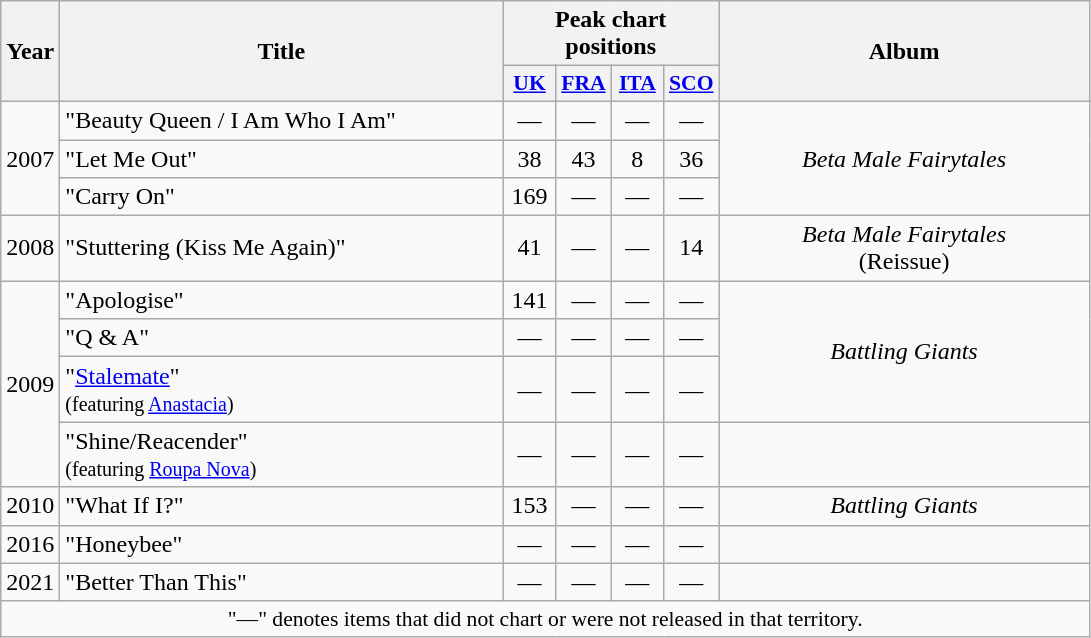<table class="wikitable" style="text-align:center;">
<tr>
<th rowspan="2" style="width:2em;">Year</th>
<th rowspan="2" style="width:18em;">Title</th>
<th colspan="4">Peak chart positions</th>
<th rowspan="2" style="width:15em;">Album</th>
</tr>
<tr>
<th style="width:2em;font-size:90%;"><a href='#'>UK</a><br></th>
<th style="width:2em;font-size:90%;"><a href='#'>FRA</a><br></th>
<th style="width:2em;font-size:90%;"><a href='#'>ITA</a><br></th>
<th style="width:2em;font-size:90%;"><a href='#'>SCO</a><br></th>
</tr>
<tr>
<td rowspan="3">2007</td>
<td style="text-align:left;">"Beauty Queen / I Am Who I Am"</td>
<td>—</td>
<td>—</td>
<td>—</td>
<td>—</td>
<td rowspan="3"><em>Beta Male Fairytales</em></td>
</tr>
<tr>
<td style="text-align:left;">"Let Me Out"</td>
<td>38</td>
<td>43</td>
<td>8</td>
<td>36</td>
</tr>
<tr>
<td style="text-align:left;">"Carry On"</td>
<td>169</td>
<td>—</td>
<td>—</td>
<td>—</td>
</tr>
<tr>
<td>2008</td>
<td style="text-align:left;">"Stuttering (Kiss Me Again)"</td>
<td>41</td>
<td>—</td>
<td>—</td>
<td>14</td>
<td><em>Beta Male Fairytales</em><br>(Reissue)</td>
</tr>
<tr>
<td rowspan="4">2009</td>
<td style="text-align:left;">"Apologise"</td>
<td>141</td>
<td>—</td>
<td>—</td>
<td>—</td>
<td rowspan="3"><em>Battling Giants</em></td>
</tr>
<tr>
<td style="text-align:left;">"Q & A"</td>
<td>—</td>
<td>—</td>
<td>—</td>
<td>—</td>
</tr>
<tr>
<td style="text-align:left;">"<a href='#'>Stalemate</a>" <br><small>(featuring <a href='#'>Anastacia</a>)</small></td>
<td>—</td>
<td>—</td>
<td>—</td>
<td>—</td>
</tr>
<tr>
<td style="text-align:left;">"Shine/Reacender" <br><small>(featuring <a href='#'>Roupa Nova</a>)</small></td>
<td>—</td>
<td>—</td>
<td>—</td>
<td>—</td>
<td></td>
</tr>
<tr>
<td>2010</td>
<td style="text-align:left;">"What If I?"</td>
<td>153</td>
<td>—</td>
<td>—</td>
<td>—</td>
<td><em>Battling Giants</em></td>
</tr>
<tr>
<td>2016</td>
<td style="text-align:left;">"Honeybee"</td>
<td>—</td>
<td>—</td>
<td>—</td>
<td>—</td>
<td></td>
</tr>
<tr>
<td>2021</td>
<td style="text-align:left;">"Better Than This"</td>
<td>—</td>
<td>—</td>
<td>—</td>
<td>—</td>
<td></td>
</tr>
<tr>
<td colspan="15" style="font-size:90%">"—" denotes items that did not chart or were not released in that territory.</td>
</tr>
</table>
